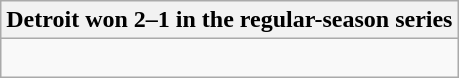<table class="wikitable collapsible collapsed">
<tr>
<th>Detroit won 2–1 in the regular-season series</th>
</tr>
<tr>
<td><br>

</td>
</tr>
</table>
